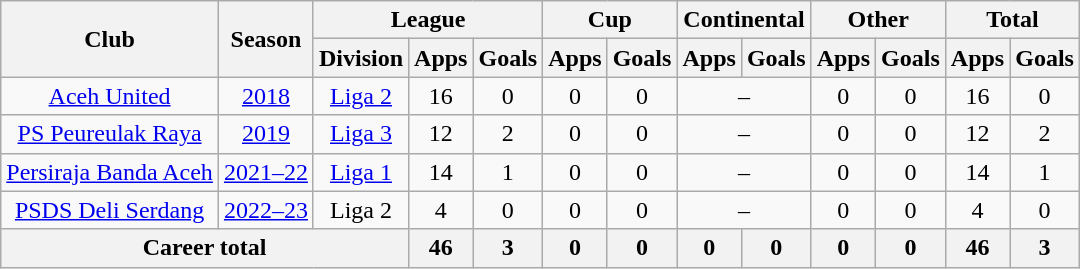<table class="wikitable" style="text-align: center">
<tr>
<th rowspan="2">Club</th>
<th rowspan="2">Season</th>
<th colspan="3">League</th>
<th colspan="2">Cup</th>
<th colspan="2">Continental</th>
<th colspan="2">Other</th>
<th colspan="2">Total</th>
</tr>
<tr>
<th>Division</th>
<th>Apps</th>
<th>Goals</th>
<th>Apps</th>
<th>Goals</th>
<th>Apps</th>
<th>Goals</th>
<th>Apps</th>
<th>Goals</th>
<th>Apps</th>
<th>Goals</th>
</tr>
<tr>
<td rowspan="1"><a href='#'>Aceh United</a></td>
<td><a href='#'>2018</a></td>
<td rowspan="1" valign="center"><a href='#'>Liga 2</a></td>
<td>16</td>
<td>0</td>
<td>0</td>
<td>0</td>
<td colspan="2">–</td>
<td>0</td>
<td>0</td>
<td>16</td>
<td>0</td>
</tr>
<tr>
<td rowspan="1"><a href='#'>PS Peureulak Raya</a></td>
<td><a href='#'>2019</a></td>
<td rowspan="1" valign="center"><a href='#'>Liga 3</a></td>
<td>12</td>
<td>2</td>
<td>0</td>
<td>0</td>
<td colspan="2">–</td>
<td>0</td>
<td>0</td>
<td>12</td>
<td>2</td>
</tr>
<tr>
<td rowspan="1"><a href='#'>Persiraja Banda Aceh</a></td>
<td><a href='#'>2021–22</a></td>
<td rowspan="1" valign="center"><a href='#'>Liga 1</a></td>
<td>14</td>
<td>1</td>
<td>0</td>
<td>0</td>
<td colspan="2">–</td>
<td>0</td>
<td>0</td>
<td>14</td>
<td>1</td>
</tr>
<tr>
<td rowspan="1"><a href='#'>PSDS Deli Serdang</a></td>
<td><a href='#'>2022–23</a></td>
<td rowspan="1" valign="center">Liga 2</td>
<td>4</td>
<td>0</td>
<td>0</td>
<td>0</td>
<td colspan="2">–</td>
<td>0</td>
<td>0</td>
<td>4</td>
<td>0</td>
</tr>
<tr>
<th colspan=3>Career total</th>
<th>46</th>
<th>3</th>
<th>0</th>
<th>0</th>
<th>0</th>
<th>0</th>
<th>0</th>
<th>0</th>
<th>46</th>
<th>3</th>
</tr>
</table>
